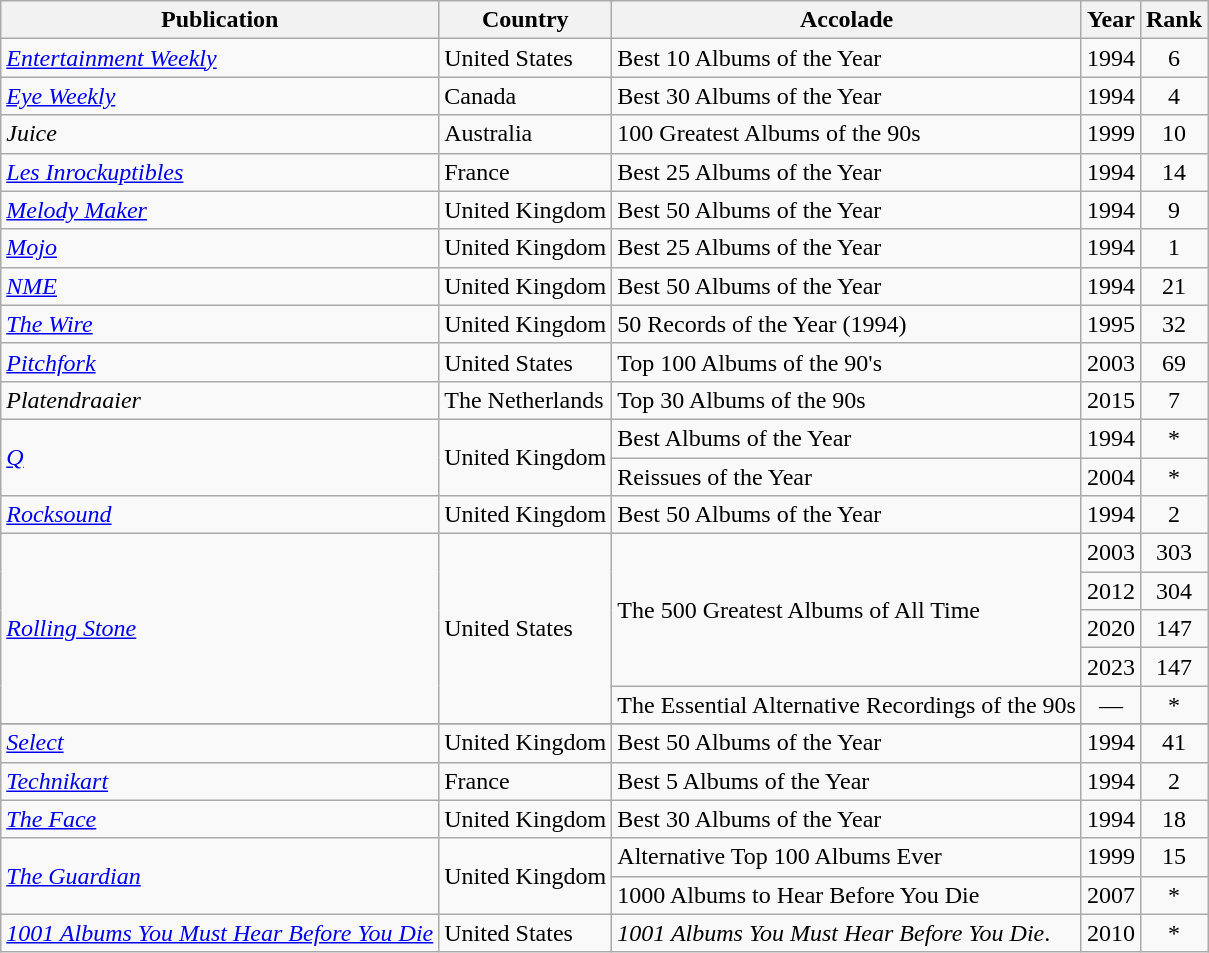<table class="wikitable">
<tr>
<th>Publication</th>
<th>Country</th>
<th>Accolade</th>
<th>Year</th>
<th style="text-align:center;">Rank</th>
</tr>
<tr>
<td><em><a href='#'>Entertainment Weekly</a></em></td>
<td>United States</td>
<td>Best 10 Albums of the Year</td>
<td>1994</td>
<td style="text-align:center;">6</td>
</tr>
<tr>
<td><em><a href='#'>Eye Weekly</a></em></td>
<td>Canada</td>
<td>Best 30 Albums of the Year</td>
<td>1994</td>
<td style="text-align:center;">4</td>
</tr>
<tr>
<td><em>Juice</em></td>
<td>Australia</td>
<td>100 Greatest Albums of the 90s</td>
<td>1999</td>
<td style="text-align:center;">10</td>
</tr>
<tr>
<td><em><a href='#'>Les Inrockuptibles</a></em></td>
<td>France</td>
<td>Best 25 Albums of the Year</td>
<td>1994</td>
<td style="text-align:center;">14</td>
</tr>
<tr>
<td><em><a href='#'>Melody Maker</a></em></td>
<td>United Kingdom</td>
<td>Best 50 Albums of the Year</td>
<td>1994</td>
<td style="text-align:center;">9</td>
</tr>
<tr>
<td><em><a href='#'>Mojo</a></em></td>
<td>United Kingdom</td>
<td>Best 25 Albums of the Year</td>
<td>1994</td>
<td style="text-align:center;">1</td>
</tr>
<tr>
<td><em><a href='#'>NME</a></em></td>
<td>United Kingdom</td>
<td>Best 50 Albums of the Year</td>
<td>1994</td>
<td style="text-align:center;">21</td>
</tr>
<tr>
<td><em><a href='#'>The Wire</a></em></td>
<td>United Kingdom</td>
<td>50 Records of the Year (1994)</td>
<td>1995</td>
<td style="text-align:center;">32</td>
</tr>
<tr>
<td><em><a href='#'>Pitchfork</a></em></td>
<td>United States</td>
<td>Top 100 Albums of the 90's</td>
<td>2003</td>
<td style="text-align:center;">69</td>
</tr>
<tr>
<td><em>Platendraaier</em></td>
<td>The Netherlands</td>
<td>Top 30 Albums of the 90s</td>
<td>2015</td>
<td style="text-align:center;">7</td>
</tr>
<tr>
<td rowspan=2><em><a href='#'>Q</a></em></td>
<td rowspan=2>United Kingdom</td>
<td>Best Albums of the Year</td>
<td>1994</td>
<td style="text-align:center;">*</td>
</tr>
<tr>
<td>Reissues of the Year</td>
<td>2004</td>
<td style="text-align:center;">*</td>
</tr>
<tr>
<td><em><a href='#'>Rocksound</a></em></td>
<td>United Kingdom</td>
<td>Best 50 Albums of the Year</td>
<td>1994</td>
<td style="text-align:center;">2</td>
</tr>
<tr>
<td rowspan=5><em><a href='#'>Rolling Stone</a></em></td>
<td rowspan=5>United States</td>
<td rowspan=4>The 500 Greatest Albums of All Time</td>
<td>2003</td>
<td style="text-align:center;">303</td>
</tr>
<tr>
<td>2012</td>
<td style="text-align:center;">304</td>
</tr>
<tr>
<td>2020</td>
<td style="text-align:center;">147</td>
</tr>
<tr>
<td>2023</td>
<td style="text-align:center;">147</td>
</tr>
<tr>
<td>The Essential Alternative Recordings of the 90s</td>
<td style="text-align:center;">—</td>
<td style="text-align:center;">*</td>
</tr>
<tr>
</tr>
<tr>
<td><em><a href='#'>Select</a></em></td>
<td>United Kingdom</td>
<td>Best 50 Albums of the Year</td>
<td>1994</td>
<td style="text-align:center;">41</td>
</tr>
<tr>
<td><em><a href='#'>Technikart</a></em></td>
<td>France</td>
<td>Best 5 Albums of the Year</td>
<td>1994</td>
<td style="text-align:center;">2</td>
</tr>
<tr>
<td><em><a href='#'>The Face</a></em></td>
<td>United Kingdom</td>
<td>Best 30 Albums of the Year</td>
<td>1994</td>
<td style="text-align:center;">18</td>
</tr>
<tr>
<td rowspan=2><em><a href='#'>The Guardian</a></em></td>
<td rowspan=2>United Kingdom</td>
<td>Alternative Top 100 Albums Ever</td>
<td>1999</td>
<td style="text-align:center;">15</td>
</tr>
<tr>
<td>1000 Albums to Hear Before You Die</td>
<td>2007</td>
<td style="text-align:center;">*</td>
</tr>
<tr>
<td><em><a href='#'>1001 Albums You Must Hear Before You Die</a></em></td>
<td>United States</td>
<td><em>1001 Albums You Must Hear Before You Die</em>.</td>
<td>2010</td>
<td style="text-align:center;">*<br></td>
</tr>
</table>
